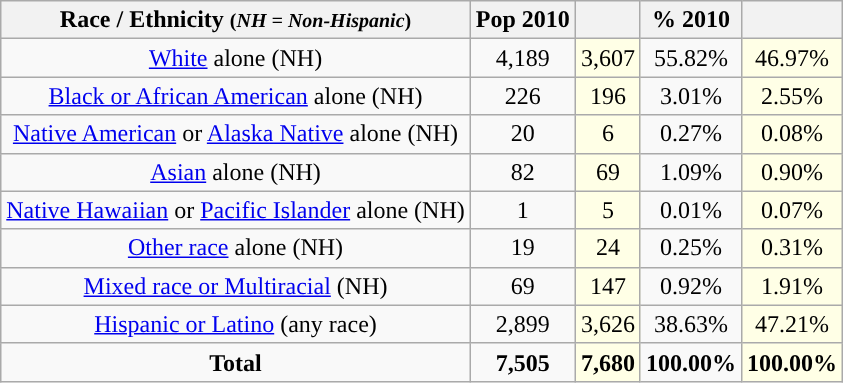<table class="wikitable" style="text-align:center;">
<tr>
<th>Race / Ethnicity <small>(<em>NH = Non-Hispanic</em>)</small></th>
<th>Pop 2010</th>
<th></th>
<th>% 2010</th>
<th></th>
</tr>
<tr>
<td><a href='#'>White</a> alone (NH)</td>
<td>4,189</td>
<td style='background: #ffffe6;'>3,607</td>
<td>55.82%</td>
<td style='background: #ffffe6;'>46.97%</td>
</tr>
<tr>
<td><a href='#'>Black or African American</a> alone (NH)</td>
<td>226</td>
<td style='background: #ffffe6;'>196</td>
<td>3.01%</td>
<td style='background: #ffffe6;'>2.55%</td>
</tr>
<tr>
<td><a href='#'>Native American</a> or <a href='#'>Alaska Native</a> alone (NH)</td>
<td>20</td>
<td style='background: #ffffe6;'>6</td>
<td>0.27%</td>
<td style='background: #ffffe6;'>0.08%</td>
</tr>
<tr>
<td><a href='#'>Asian</a> alone (NH)</td>
<td>82</td>
<td style='background: #ffffe6;'>69</td>
<td>1.09%</td>
<td style='background: #ffffe6;'>0.90%</td>
</tr>
<tr>
<td><a href='#'>Native Hawaiian</a> or <a href='#'>Pacific Islander</a> alone (NH)</td>
<td>1</td>
<td style='background: #ffffe6;'>5</td>
<td>0.01%</td>
<td style='background: #ffffe6;'>0.07%</td>
</tr>
<tr>
<td><a href='#'>Other race</a> alone (NH)</td>
<td>19</td>
<td style='background: #ffffe6;'>24</td>
<td>0.25%</td>
<td style='background: #ffffe6;'>0.31%</td>
</tr>
<tr>
<td><a href='#'>Mixed race or Multiracial</a> (NH)</td>
<td>69</td>
<td style='background: #ffffe6;'>147</td>
<td>0.92%</td>
<td style='background: #ffffe6;'>1.91%</td>
</tr>
<tr>
<td><a href='#'>Hispanic or Latino</a> (any race)</td>
<td>2,899</td>
<td style='background: #ffffe6;'>3,626</td>
<td>38.63%</td>
<td style='background: #ffffe6;'>47.21%</td>
</tr>
<tr>
<td><strong>Total</strong></td>
<td><strong>7,505</strong></td>
<td style='background: #ffffe6;'><strong>7,680</strong></td>
<td><strong>100.00%</strong></td>
<td style='background: #ffffe6;'><strong>100.00%</strong></td>
</tr>
</table>
